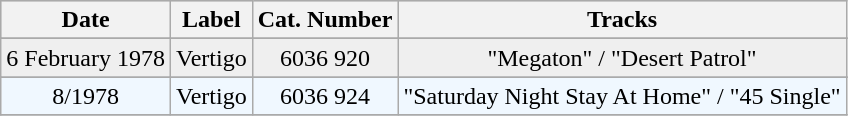<table class="wikitable"|width=100%>
<tr bgcolor="#CCCCCC">
<th align="center" valign="bottom">Date</th>
<th align="lcenter" valign="bottom">Label</th>
<th align="center" valign="bottom">Cat. Number</th>
<th align="center" valign="bottom">Tracks</th>
</tr>
<tr>
</tr>
<tr bgcolor="#efefef">
<td align="center" valign="top">6 February 1978</td>
<td align="center" valign="top">Vertigo</td>
<td align="center" valign="top">6036 920</td>
<td align="center" valign="top">"Megaton" / "Desert Patrol"</td>
</tr>
<tr>
</tr>
<tr bgcolor="#F0F8FF">
<td align="center" valign="top">8/1978</td>
<td align="center" valign="top">Vertigo</td>
<td align="center" valign="top">6036 924</td>
<td align="center" valign="top">"Saturday Night Stay At Home" / "45 Single"</td>
</tr>
<tr>
</tr>
</table>
